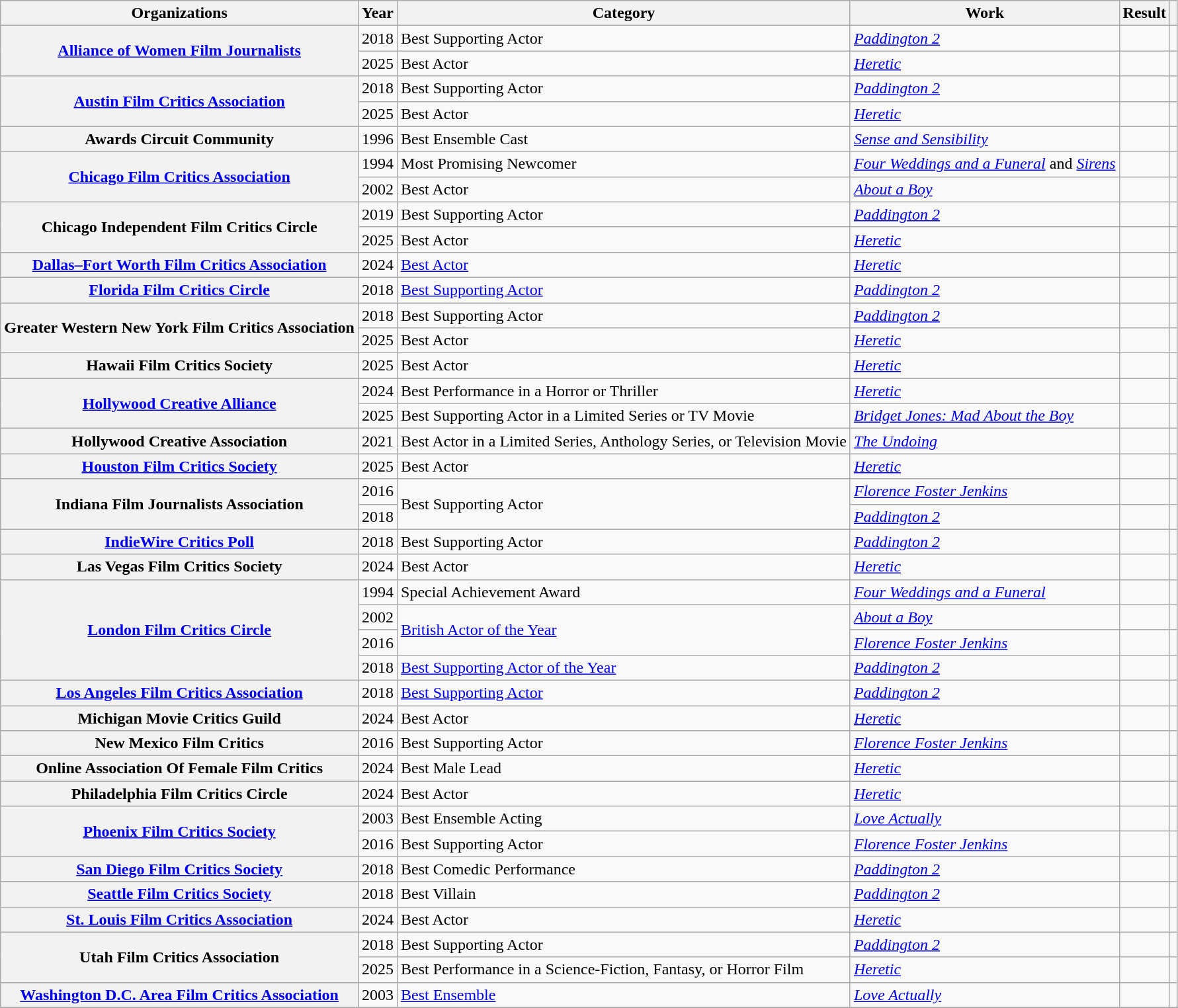<table class= "wikitable plainrowheaders sortable">
<tr>
<th>Organizations</th>
<th scope="col">Year</th>
<th scope="col">Category</th>
<th scope="col">Work</th>
<th scope="col">Result</th>
<th scope="col" class="unsortable"></th>
</tr>
<tr>
<th rowspan="2" scope="row"><a href='#'>Alliance of Women Film Journalists</a></th>
<td>2018</td>
<td>Best Supporting Actor</td>
<td><em><a href='#'>Paddington 2</a></em></td>
<td></td>
<td></td>
</tr>
<tr>
<td>2025</td>
<td>Best Actor</td>
<td><em><a href='#'>Heretic</a></em></td>
<td></td>
<td></td>
</tr>
<tr>
<th rowspan="2" scope="row"><a href='#'>Austin Film Critics Association</a></th>
<td>2018</td>
<td>Best Supporting Actor</td>
<td><em><a href='#'>Paddington 2</a></em></td>
<td></td>
<td></td>
</tr>
<tr>
<td>2025</td>
<td>Best Actor</td>
<td><em><a href='#'>Heretic</a></em></td>
<td></td>
<td></td>
</tr>
<tr>
<th rowspan="1" scope="row">Awards Circuit Community</th>
<td rowspan="1">1996</td>
<td>Best Ensemble Cast</td>
<td rowspan="1"><em><a href='#'>Sense and Sensibility</a></em></td>
<td></td>
<td></td>
</tr>
<tr>
<th rowspan="2" scope="row"><a href='#'>Chicago Film Critics Association</a></th>
<td rowspan="1">1994</td>
<td>Most Promising Newcomer</td>
<td><em><a href='#'>Four Weddings and a Funeral</a></em> and <em><a href='#'>Sirens</a></em></td>
<td></td>
<td></td>
</tr>
<tr>
<td>2002</td>
<td>Best Actor</td>
<td><em><a href='#'>About a Boy</a></em></td>
<td></td>
<td></td>
</tr>
<tr>
<th rowspan="2" scope="row">Chicago Independent Film Critics Circle</th>
<td>2019</td>
<td>Best Supporting Actor</td>
<td><em><a href='#'>Paddington 2</a></em></td>
<td></td>
<td></td>
</tr>
<tr>
<td>2025</td>
<td>Best Actor</td>
<td><em><a href='#'>Heretic</a></em></td>
<td></td>
<td></td>
</tr>
<tr>
<th rowspan="1" scope="row"><a href='#'>Dallas–Fort Worth Film Critics Association</a></th>
<td>2024</td>
<td><a href='#'>Best Actor</a></td>
<td><em><a href='#'>Heretic</a></em></td>
<td></td>
<td></td>
</tr>
<tr>
<th rowspan="1" scope="row"><a href='#'>Florida Film Critics Circle</a></th>
<td>2018</td>
<td><a href='#'>Best Supporting Actor</a></td>
<td><em><a href='#'>Paddington 2</a></em></td>
<td></td>
<td></td>
</tr>
<tr>
<th rowspan="2" scope="row">Greater Western New York Film Critics Association</th>
<td>2018</td>
<td>Best Supporting Actor</td>
<td><em><a href='#'>Paddington 2</a></em></td>
<td></td>
<td></td>
</tr>
<tr>
<td>2025</td>
<td>Best Actor</td>
<td><em><a href='#'>Heretic</a></em></td>
<td></td>
<td></td>
</tr>
<tr>
<th rowspan="1" scope="row">Hawaii Film Critics Society</th>
<td>2025</td>
<td>Best Actor</td>
<td><em><a href='#'>Heretic</a></em></td>
<td></td>
<td></td>
</tr>
<tr>
<th rowspan="2" scope="row"><a href='#'>Hollywood Creative Alliance</a></th>
<td>2024</td>
<td>Best Performance in a Horror or Thriller</td>
<td><em><a href='#'>Heretic</a></em></td>
<td></td>
<td></td>
</tr>
<tr>
<td>2025</td>
<td>Best Supporting Actor in a Limited Series or TV Movie</td>
<td><em><a href='#'>Bridget Jones: Mad About the Boy</a></em></td>
<td></td>
<td></td>
</tr>
<tr>
<th rowspan="1" scope="row">Hollywood Creative Association</th>
<td>2021</td>
<td>Best Actor in a Limited Series, Anthology Series, or Television Movie</td>
<td><em><a href='#'>The Undoing</a></em></td>
<td></td>
<td></td>
</tr>
<tr>
<th rowspan="1" scope="row"><a href='#'>Houston Film Critics Society</a></th>
<td>2025</td>
<td>Best Actor</td>
<td><em><a href='#'>Heretic</a></em></td>
<td></td>
<td></td>
</tr>
<tr>
<th rowspan="2" scope="row">Indiana Film Journalists Association</th>
<td>2016</td>
<td rowspan="2">Best Supporting Actor</td>
<td><em><a href='#'>Florence Foster Jenkins</a></em></td>
<td></td>
<td></td>
</tr>
<tr>
<td>2018</td>
<td><em><a href='#'>Paddington 2</a></em></td>
<td></td>
<td></td>
</tr>
<tr>
<th rowspan="1" scope="row"><a href='#'>IndieWire Critics Poll</a></th>
<td>2018</td>
<td>Best Supporting Actor</td>
<td><em><a href='#'>Paddington 2</a></em></td>
<td></td>
<td></td>
</tr>
<tr>
<th rowspan="1" scope="row">Las Vegas Film Critics Society</th>
<td>2024</td>
<td>Best Actor</td>
<td><em><a href='#'>Heretic</a></em></td>
<td></td>
<td></td>
</tr>
<tr>
<th rowspan="4" scope="row"><a href='#'>London Film Critics Circle</a></th>
<td>1994</td>
<td>Special Achievement Award</td>
<td><em><a href='#'>Four Weddings and a Funeral</a></em></td>
<td></td>
<td></td>
</tr>
<tr>
<td>2002</td>
<td rowspan="2"><a href='#'>British Actor of the Year</a></td>
<td><em><a href='#'>About a Boy</a></em></td>
<td></td>
<td></td>
</tr>
<tr>
<td>2016</td>
<td><em><a href='#'>Florence Foster Jenkins</a></em></td>
<td></td>
<td></td>
</tr>
<tr>
<td>2018</td>
<td><a href='#'>Best Supporting Actor of the Year</a></td>
<td><em><a href='#'>Paddington 2</a></em></td>
<td></td>
<td></td>
</tr>
<tr>
<th rowspan="1" scope="row"><a href='#'>Los Angeles Film Critics Association</a></th>
<td>2018</td>
<td><a href='#'>Best Supporting Actor</a></td>
<td><em><a href='#'>Paddington 2</a></em></td>
<td></td>
<td></td>
</tr>
<tr>
<th rowspan="1" scope="row">Michigan Movie Critics Guild</th>
<td>2024</td>
<td>Best Actor</td>
<td><em><a href='#'>Heretic</a></em></td>
<td></td>
<td></td>
</tr>
<tr>
<th rowspan="1" scope="row">New Mexico Film Critics</th>
<td>2016</td>
<td>Best Supporting Actor</td>
<td><em><a href='#'>Florence Foster Jenkins</a></em></td>
<td></td>
<td></td>
</tr>
<tr>
<th rowspan="1" scope="row">Online Association Of Female Film Critics</th>
<td>2024</td>
<td>Best Male Lead</td>
<td><em><a href='#'>Heretic</a></em></td>
<td></td>
<td></td>
</tr>
<tr>
<th rowspan="1" scope="row">Philadelphia Film Critics Circle</th>
<td>2024</td>
<td>Best Actor</td>
<td><em><a href='#'>Heretic</a></em></td>
<td></td>
<td></td>
</tr>
<tr>
<th rowspan="2" scope="row"><a href='#'>Phoenix Film Critics Society</a></th>
<td>2003</td>
<td>Best Ensemble Acting</td>
<td><em><a href='#'>Love Actually</a></em></td>
<td></td>
<td></td>
</tr>
<tr>
<td>2016</td>
<td>Best Supporting Actor</td>
<td><em><a href='#'>Florence Foster Jenkins</a></em></td>
<td></td>
<td></td>
</tr>
<tr>
<th rowspan="1" scope="row"><a href='#'>San Diego Film Critics Society</a></th>
<td>2018</td>
<td>Best Comedic Performance</td>
<td><em><a href='#'>Paddington 2</a></em></td>
<td></td>
<td></td>
</tr>
<tr>
<th rowspan="1" scope="row"><a href='#'>Seattle Film Critics Society</a></th>
<td>2018</td>
<td>Best Villain</td>
<td><em><a href='#'>Paddington 2</a></em></td>
<td></td>
<td></td>
</tr>
<tr>
<th rowspan="1" scope="row"><a href='#'>St. Louis Film Critics Association</a></th>
<td>2024</td>
<td>Best Actor</td>
<td><em><a href='#'>Heretic</a></em></td>
<td></td>
<td></td>
</tr>
<tr>
<th rowspan="2" scope="row">Utah Film Critics Association</th>
<td>2018</td>
<td>Best Supporting Actor</td>
<td><em><a href='#'>Paddington 2</a></em></td>
<td></td>
<td></td>
</tr>
<tr>
<td>2025</td>
<td>Best Performance in a Science-Fiction, Fantasy, or Horror Film</td>
<td><em><a href='#'>Heretic</a></em></td>
<td></td>
<td></td>
</tr>
<tr>
<th rowspan="1" scope="row"><a href='#'>Washington D.C. Area Film Critics Association</a></th>
<td>2003</td>
<td><a href='#'>Best Ensemble</a></td>
<td><em><a href='#'>Love Actually</a></em></td>
<td></td>
<td></td>
</tr>
<tr>
</tr>
</table>
